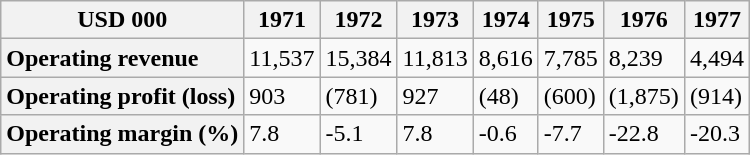<table class="wikitable plain-row-headers defaultright">
<tr>
<th>USD 000</th>
<th>1971</th>
<th>1972</th>
<th>1973</th>
<th>1974</th>
<th>1975</th>
<th>1976</th>
<th>1977</th>
</tr>
<tr>
<th style="text-align: left; ">Operating revenue</th>
<td>11,537</td>
<td>15,384</td>
<td>11,813</td>
<td>8,616</td>
<td>7,785</td>
<td>8,239</td>
<td>4,494</td>
</tr>
<tr>
<th style="text-align: left; ">Operating profit (loss)</th>
<td>903</td>
<td>(781)</td>
<td>927</td>
<td>(48)</td>
<td>(600)</td>
<td>(1,875)</td>
<td>(914)</td>
</tr>
<tr>
<th style="text-align: left; ">Operating margin (%)</th>
<td>7.8</td>
<td>-5.1</td>
<td>7.8</td>
<td>-0.6</td>
<td>-7.7</td>
<td>-22.8</td>
<td>-20.3</td>
</tr>
</table>
